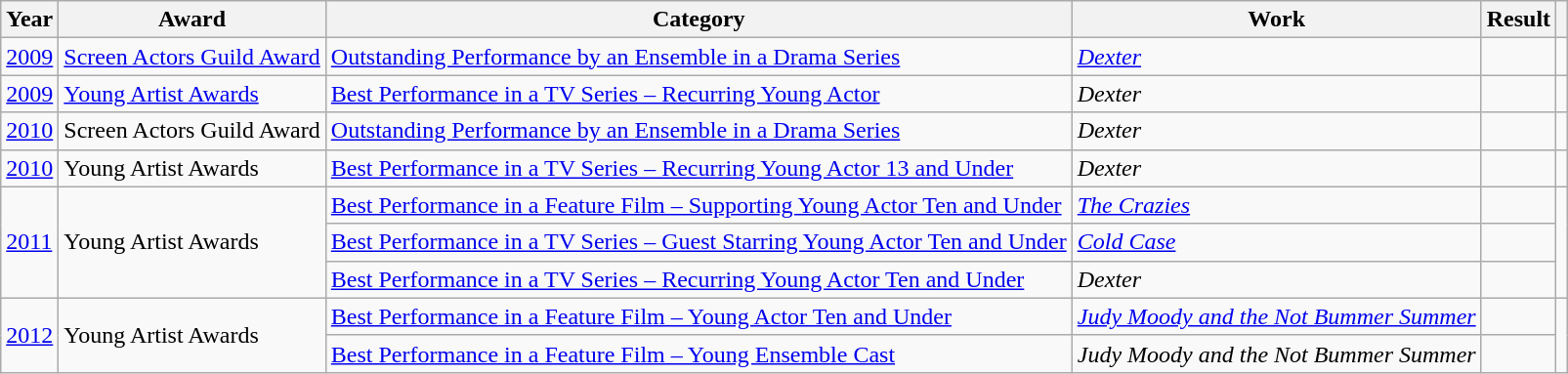<table class="wikitable sortable">
<tr>
<th>Year</th>
<th>Award</th>
<th>Category</th>
<th>Work</th>
<th>Result</th>
<th class="unsortable"></th>
</tr>
<tr>
<td><a href='#'>2009</a></td>
<td><a href='#'>Screen Actors Guild Award</a></td>
<td><a href='#'>Outstanding Performance by an Ensemble in a Drama Series</a></td>
<td><em><a href='#'>Dexter</a></em></td>
<td></td>
<td></td>
</tr>
<tr>
<td><a href='#'>2009</a></td>
<td><a href='#'>Young Artist Awards</a></td>
<td><a href='#'>Best Performance in a TV Series – Recurring Young Actor</a></td>
<td><em>Dexter</em></td>
<td></td>
<td></td>
</tr>
<tr>
<td><a href='#'>2010</a></td>
<td>Screen Actors Guild Award</td>
<td><a href='#'>Outstanding Performance by an Ensemble in a Drama Series</a></td>
<td><em>Dexter</em></td>
<td></td>
<td></td>
</tr>
<tr>
<td><a href='#'>2010</a></td>
<td>Young Artist Awards</td>
<td><a href='#'>Best Performance in a TV Series – Recurring Young Actor 13 and Under</a></td>
<td><em>Dexter</em></td>
<td></td>
<td></td>
</tr>
<tr>
<td rowspan="3"><a href='#'>2011</a></td>
<td rowspan="3">Young Artist Awards</td>
<td><a href='#'>Best Performance in a Feature Film – Supporting Young Actor Ten and Under</a></td>
<td data-sort-value="Crazies, The"><em><a href='#'>The Crazies</a></em></td>
<td></td>
<td rowspan="3"></td>
</tr>
<tr>
<td><a href='#'>Best Performance in a TV Series – Guest Starring Young Actor Ten and Under</a></td>
<td><em><a href='#'>Cold Case</a></em></td>
<td></td>
</tr>
<tr>
<td><a href='#'>Best Performance in a TV Series – Recurring Young Actor Ten and Under</a></td>
<td><em>Dexter</em></td>
<td></td>
</tr>
<tr>
<td rowspan="2"><a href='#'>2012</a></td>
<td rowspan="2">Young Artist Awards</td>
<td><a href='#'>Best Performance in a Feature Film – Young Actor Ten and Under</a></td>
<td><em><a href='#'>Judy Moody and the Not Bummer Summer</a></em></td>
<td></td>
<td rowspan="2"></td>
</tr>
<tr>
<td><a href='#'>Best Performance in a Feature Film – Young Ensemble Cast</a></td>
<td><em>Judy Moody and the Not Bummer Summer</em></td>
<td></td>
</tr>
</table>
